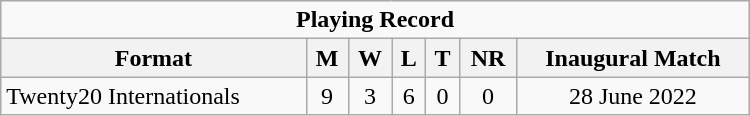<table class="wikitable" style="text-align: center; width: 500px;">
<tr>
<td colspan=7 align="center"><strong>Playing Record</strong></td>
</tr>
<tr>
<th>Format</th>
<th>M</th>
<th>W</th>
<th>L</th>
<th>T</th>
<th>NR</th>
<th>Inaugural Match</th>
</tr>
<tr>
<td align="left">Twenty20 Internationals</td>
<td>9</td>
<td>3</td>
<td>6</td>
<td>0</td>
<td>0</td>
<td>28 June 2022</td>
</tr>
</table>
